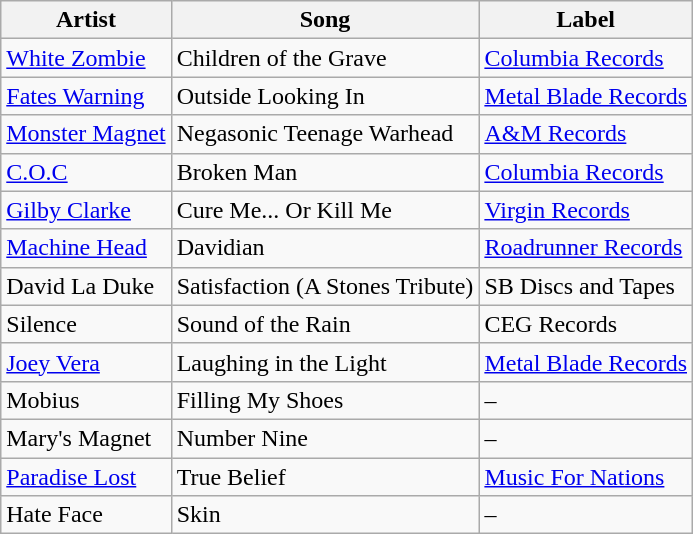<table class="wikitable">
<tr>
<th>Artist</th>
<th>Song</th>
<th>Label</th>
</tr>
<tr>
<td><a href='#'>White Zombie</a></td>
<td>Children of the Grave</td>
<td><a href='#'>Columbia Records</a></td>
</tr>
<tr>
<td><a href='#'>Fates Warning</a></td>
<td>Outside Looking In</td>
<td><a href='#'>Metal Blade Records</a></td>
</tr>
<tr>
<td><a href='#'>Monster Magnet</a></td>
<td>Negasonic Teenage Warhead</td>
<td><a href='#'>A&M Records</a></td>
</tr>
<tr>
<td><a href='#'>C.O.C</a></td>
<td>Broken Man</td>
<td><a href='#'>Columbia Records</a></td>
</tr>
<tr>
<td><a href='#'>Gilby Clarke</a></td>
<td>Cure Me... Or Kill Me</td>
<td><a href='#'>Virgin Records</a></td>
</tr>
<tr>
<td><a href='#'>Machine Head</a></td>
<td>Davidian</td>
<td><a href='#'>Roadrunner Records</a></td>
</tr>
<tr>
<td>David La Duke</td>
<td>Satisfaction (A Stones Tribute)</td>
<td>SB Discs and Tapes</td>
</tr>
<tr>
<td>Silence</td>
<td>Sound of the Rain</td>
<td>CEG Records</td>
</tr>
<tr>
<td><a href='#'>Joey Vera</a></td>
<td>Laughing in the Light</td>
<td><a href='#'>Metal Blade Records</a></td>
</tr>
<tr>
<td>Mobius</td>
<td>Filling My Shoes</td>
<td>–</td>
</tr>
<tr>
<td>Mary's Magnet</td>
<td>Number Nine</td>
<td>–</td>
</tr>
<tr>
<td><a href='#'>Paradise Lost</a></td>
<td>True Belief</td>
<td><a href='#'>Music For Nations</a></td>
</tr>
<tr>
<td>Hate Face</td>
<td>Skin</td>
<td>–</td>
</tr>
</table>
